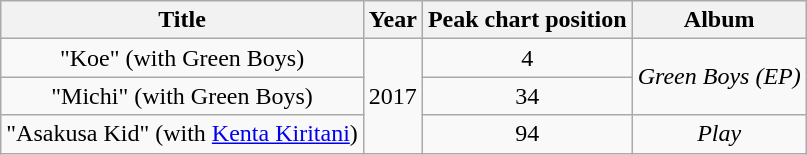<table class="wikitable" style="text-align:center;">
<tr>
<th>Title</th>
<th>Year</th>
<th>Peak chart position</th>
<th>Album</th>
</tr>
<tr>
<td>"Koe" (with Green Boys)</td>
<td rowspan="3">2017</td>
<td>4</td>
<td rowspan="2"><em>Green Boys (EP)</em></td>
</tr>
<tr>
<td>"Michi" (with Green Boys)</td>
<td>34</td>
</tr>
<tr>
<td>"Asakusa Kid" (with <a href='#'>Kenta Kiritani</a>)</td>
<td>94</td>
<td><em>Play</em></td>
</tr>
</table>
